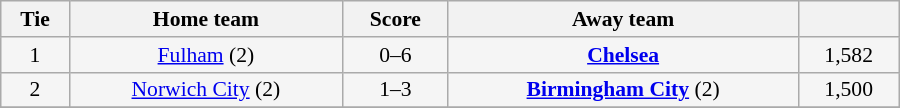<table class="wikitable" style="width: 600px; background:WhiteSmoke; text-align:center; font-size:90%">
<tr>
<th>Tie</th>
<th>Home team</th>
<th>Score</th>
<th>Away team</th>
<th></th>
</tr>
<tr>
<td>1</td>
<td><a href='#'>Fulham</a> (2)</td>
<td>0–6</td>
<td><strong><a href='#'>Chelsea</a></strong></td>
<td>1,582</td>
</tr>
<tr>
<td>2</td>
<td><a href='#'>Norwich City</a> (2)</td>
<td>1–3</td>
<td><strong><a href='#'>Birmingham City</a></strong> (2)</td>
<td>1,500</td>
</tr>
<tr>
</tr>
</table>
